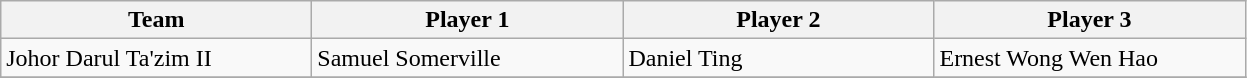<table class="wikitable sortable">
<tr>
<th style="width:200px;">Team</th>
<th style="width:200px;">Player 1</th>
<th style="width:200px;">Player 2</th>
<th style="width:200px;">Player 3</th>
</tr>
<tr>
<td>Johor Darul Ta'zim II</td>
<td> Samuel Somerville</td>
<td> Daniel Ting</td>
<td> Ernest Wong Wen Hao</td>
</tr>
<tr>
</tr>
</table>
